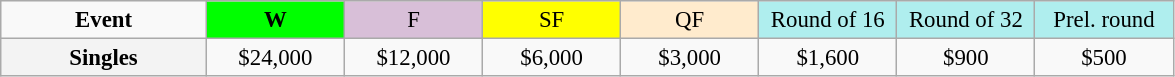<table class=wikitable style=font-size:95%;text-align:center>
<tr>
<td style="width:130px"><strong>Event</strong></td>
<td style="width:85px; background:lime"><strong>W</strong></td>
<td style="width:85px; background:thistle">F</td>
<td style="width:85px; background:#ffff00">SF</td>
<td style="width:85px; background:#ffebcd">QF</td>
<td style="width:85px; background:#afeeee">Round of 16</td>
<td style="width:85px; background:#afeeee">Round of 32</td>
<td style="width:85px; background:#afeeee">Prel. round</td>
</tr>
<tr>
<th style=background:#f3f3f3>Singles </th>
<td>$24,000</td>
<td>$12,000</td>
<td>$6,000</td>
<td>$3,000</td>
<td>$1,600</td>
<td>$900</td>
<td>$500</td>
</tr>
</table>
